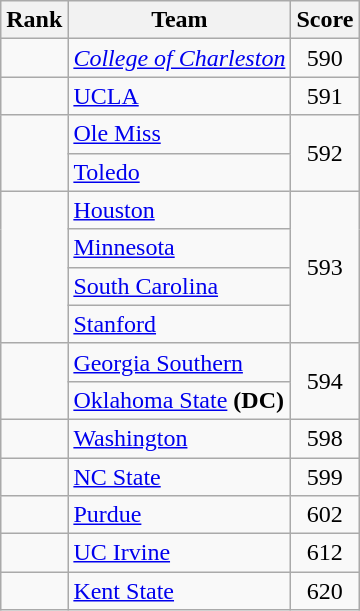<table class="wikitable sortable" style="text-align:center">
<tr>
<th dat-sort-type=number>Rank</th>
<th>Team</th>
<th>Score</th>
</tr>
<tr>
<td></td>
<td align=left><em><a href='#'>College of Charleston</a></em></td>
<td>590</td>
</tr>
<tr>
<td></td>
<td align=left><a href='#'>UCLA</a></td>
<td>591</td>
</tr>
<tr>
<td rowspan=2></td>
<td align=left><a href='#'>Ole Miss</a></td>
<td rowspan=2>592</td>
</tr>
<tr>
<td align=left><a href='#'>Toledo</a></td>
</tr>
<tr>
<td rowspan=4></td>
<td align=left><a href='#'>Houston</a></td>
<td rowspan=4>593</td>
</tr>
<tr>
<td align=left><a href='#'>Minnesota</a></td>
</tr>
<tr>
<td align=left><a href='#'>South Carolina</a></td>
</tr>
<tr>
<td align=left><a href='#'>Stanford</a></td>
</tr>
<tr>
<td rowspan=2></td>
<td align=left><a href='#'>Georgia Southern</a></td>
<td rowspan=2>594</td>
</tr>
<tr>
<td align=left><a href='#'>Oklahoma State</a> <strong>(DC)</strong></td>
</tr>
<tr>
<td></td>
<td align=left><a href='#'>Washington</a></td>
<td>598</td>
</tr>
<tr>
<td></td>
<td align=left><a href='#'>NC State</a></td>
<td>599</td>
</tr>
<tr>
<td></td>
<td align=left><a href='#'>Purdue</a></td>
<td>602</td>
</tr>
<tr>
<td></td>
<td align=left><a href='#'>UC Irvine</a></td>
<td>612</td>
</tr>
<tr>
<td></td>
<td align=left><a href='#'>Kent State</a></td>
<td>620</td>
</tr>
</table>
